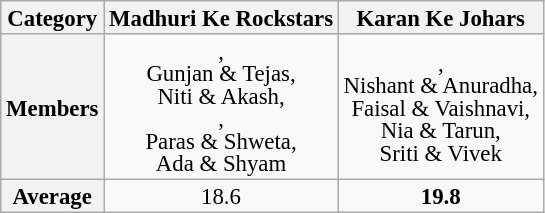<table class="wikitable" style="text-align:center; font-size:95%; line-height:15px;">
<tr>
<th>Category</th>
<th>Madhuri Ke Rockstars</th>
<th><span><strong>Karan Ke Johars</strong></span></th>
</tr>
<tr>
<th>Members</th>
<td>,<br>Gunjan & Tejas,<br> Niti & Akash,<br> ,<br> Paras & Shweta,<br> Ada & Shyam</td>
<td>,<br> Nishant & Anuradha,<br> Faisal & Vaishnavi,<br> Nia & Tarun,<br> Sriti & Vivek</td>
</tr>
<tr>
<th>Average</th>
<td>18.6</td>
<td><span><strong>19.8</strong></span></td>
</tr>
</table>
